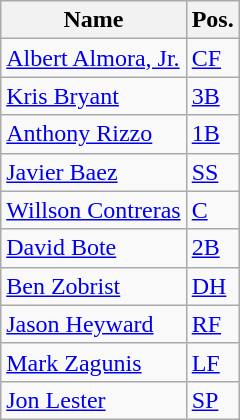<table class="wikitable">
<tr>
<th>Name</th>
<th>Pos.</th>
</tr>
<tr>
<td><a href='#'>Albert Almora, Jr.</a></td>
<td><a href='#'>CF</a></td>
</tr>
<tr>
<td><a href='#'>Kris Bryant</a></td>
<td><a href='#'>3B</a></td>
</tr>
<tr>
<td><a href='#'>Anthony Rizzo</a></td>
<td><a href='#'>1B</a></td>
</tr>
<tr>
<td><a href='#'>Javier Baez</a></td>
<td><a href='#'>SS</a></td>
</tr>
<tr>
<td><a href='#'>Willson Contreras</a></td>
<td><a href='#'>C</a></td>
</tr>
<tr>
<td><a href='#'>David Bote</a></td>
<td><a href='#'>2B</a></td>
</tr>
<tr>
<td><a href='#'>Ben Zobrist</a></td>
<td><a href='#'>DH</a></td>
</tr>
<tr>
<td><a href='#'>Jason Heyward</a></td>
<td><a href='#'>RF</a></td>
</tr>
<tr>
<td><a href='#'>Mark Zagunis</a></td>
<td><a href='#'>LF</a></td>
</tr>
<tr>
<td><a href='#'>Jon Lester</a></td>
<td><a href='#'>SP</a></td>
</tr>
</table>
